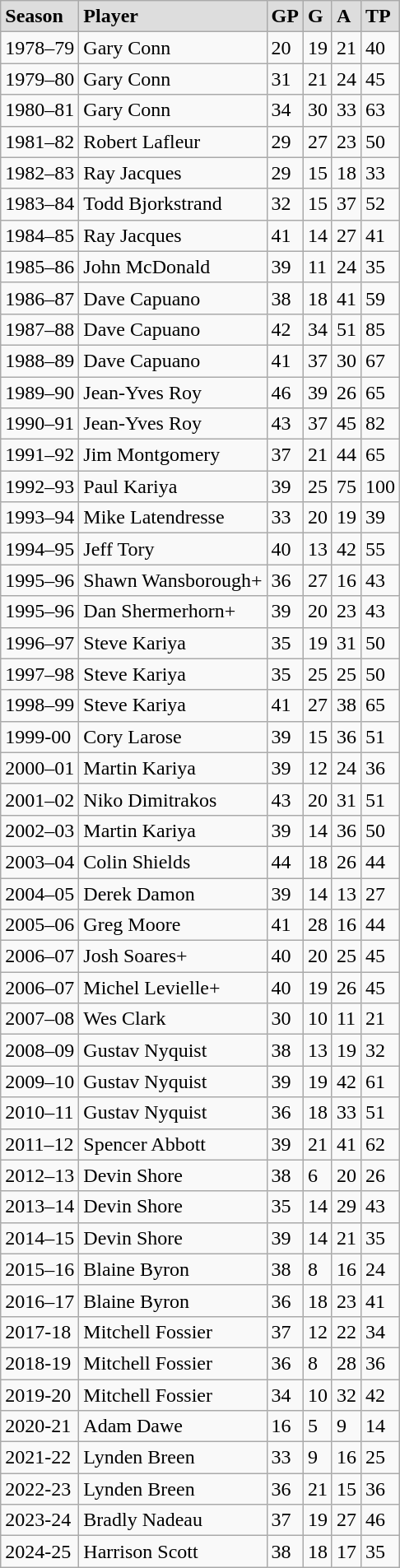<table class="wikitable">
<tr style="font-weight:bold; background-color:#dddddd;" |>
<td>Season</td>
<td>Player</td>
<td>GP</td>
<td>G</td>
<td>A</td>
<td>TP</td>
</tr>
<tr>
<td>1978–79</td>
<td>Gary Conn</td>
<td>20</td>
<td>19</td>
<td>21</td>
<td>40</td>
</tr>
<tr>
<td>1979–80</td>
<td>Gary Conn</td>
<td>31</td>
<td>21</td>
<td>24</td>
<td>45</td>
</tr>
<tr>
<td>1980–81</td>
<td>Gary Conn</td>
<td>34</td>
<td>30</td>
<td>33</td>
<td>63</td>
</tr>
<tr>
<td>1981–82</td>
<td>Robert Lafleur</td>
<td>29</td>
<td>27</td>
<td>23</td>
<td>50</td>
</tr>
<tr>
<td>1982–83</td>
<td>Ray Jacques</td>
<td>29</td>
<td>15</td>
<td>18</td>
<td>33</td>
</tr>
<tr>
<td>1983–84</td>
<td>Todd Bjorkstrand</td>
<td>32</td>
<td>15</td>
<td>37</td>
<td>52</td>
</tr>
<tr>
<td>1984–85</td>
<td>Ray Jacques</td>
<td>41</td>
<td>14</td>
<td>27</td>
<td>41</td>
</tr>
<tr>
<td>1985–86</td>
<td>John McDonald</td>
<td>39</td>
<td>11</td>
<td>24</td>
<td>35</td>
</tr>
<tr>
<td>1986–87</td>
<td>Dave Capuano</td>
<td>38</td>
<td>18</td>
<td>41</td>
<td>59</td>
</tr>
<tr>
<td>1987–88</td>
<td>Dave Capuano</td>
<td>42</td>
<td>34</td>
<td>51</td>
<td>85</td>
</tr>
<tr>
<td>1988–89</td>
<td>Dave Capuano</td>
<td>41</td>
<td>37</td>
<td>30</td>
<td>67</td>
</tr>
<tr>
<td>1989–90</td>
<td>Jean-Yves Roy</td>
<td>46</td>
<td>39</td>
<td>26</td>
<td>65</td>
</tr>
<tr>
<td>1990–91</td>
<td>Jean-Yves Roy</td>
<td>43</td>
<td>37</td>
<td>45</td>
<td>82</td>
</tr>
<tr>
<td>1991–92</td>
<td>Jim Montgomery</td>
<td>37</td>
<td>21</td>
<td>44</td>
<td>65</td>
</tr>
<tr>
<td>1992–93</td>
<td>Paul Kariya</td>
<td>39</td>
<td>25</td>
<td>75</td>
<td>100</td>
</tr>
<tr>
<td>1993–94</td>
<td>Mike Latendresse</td>
<td>33</td>
<td>20</td>
<td>19</td>
<td>39</td>
</tr>
<tr>
<td>1994–95</td>
<td>Jeff Tory</td>
<td>40</td>
<td>13</td>
<td>42</td>
<td>55</td>
</tr>
<tr>
<td>1995–96</td>
<td>Shawn Wansborough+</td>
<td>36</td>
<td>27</td>
<td>16</td>
<td>43</td>
</tr>
<tr>
<td>1995–96</td>
<td>Dan Shermerhorn+</td>
<td>39</td>
<td>20</td>
<td>23</td>
<td>43</td>
</tr>
<tr>
<td>1996–97</td>
<td>Steve Kariya</td>
<td>35</td>
<td>19</td>
<td>31</td>
<td>50</td>
</tr>
<tr>
<td>1997–98</td>
<td>Steve Kariya</td>
<td>35</td>
<td>25</td>
<td>25</td>
<td>50</td>
</tr>
<tr>
<td>1998–99</td>
<td>Steve Kariya</td>
<td>41</td>
<td>27</td>
<td>38</td>
<td>65</td>
</tr>
<tr>
<td>1999-00</td>
<td>Cory Larose</td>
<td>39</td>
<td>15</td>
<td>36</td>
<td>51</td>
</tr>
<tr>
<td>2000–01</td>
<td>Martin Kariya</td>
<td>39</td>
<td>12</td>
<td>24</td>
<td>36</td>
</tr>
<tr>
<td>2001–02</td>
<td>Niko Dimitrakos</td>
<td>43</td>
<td>20</td>
<td>31</td>
<td>51</td>
</tr>
<tr>
<td>2002–03</td>
<td>Martin Kariya</td>
<td>39</td>
<td>14</td>
<td>36</td>
<td>50</td>
</tr>
<tr>
<td>2003–04</td>
<td>Colin Shields</td>
<td>44</td>
<td>18</td>
<td>26</td>
<td>44</td>
</tr>
<tr>
<td>2004–05</td>
<td>Derek Damon</td>
<td>39</td>
<td>14</td>
<td>13</td>
<td>27</td>
</tr>
<tr>
<td>2005–06</td>
<td>Greg Moore</td>
<td>41</td>
<td>28</td>
<td>16</td>
<td>44</td>
</tr>
<tr>
<td>2006–07</td>
<td>Josh Soares+</td>
<td>40</td>
<td>20</td>
<td>25</td>
<td>45</td>
</tr>
<tr>
<td>2006–07</td>
<td>Michel Levielle+</td>
<td>40</td>
<td>19</td>
<td>26</td>
<td>45</td>
</tr>
<tr>
<td>2007–08</td>
<td>Wes Clark</td>
<td>30</td>
<td>10</td>
<td>11</td>
<td>21</td>
</tr>
<tr>
<td>2008–09</td>
<td>Gustav Nyquist</td>
<td>38</td>
<td>13</td>
<td>19</td>
<td>32</td>
</tr>
<tr>
<td>2009–10</td>
<td>Gustav Nyquist</td>
<td>39</td>
<td>19</td>
<td>42</td>
<td>61</td>
</tr>
<tr>
<td>2010–11</td>
<td>Gustav Nyquist</td>
<td>36</td>
<td>18</td>
<td>33</td>
<td>51</td>
</tr>
<tr>
<td>2011–12</td>
<td>Spencer Abbott</td>
<td>39</td>
<td>21</td>
<td>41</td>
<td>62</td>
</tr>
<tr>
<td>2012–13</td>
<td>Devin Shore</td>
<td>38</td>
<td>6</td>
<td>20</td>
<td>26</td>
</tr>
<tr>
<td>2013–14</td>
<td>Devin Shore</td>
<td>35</td>
<td>14</td>
<td>29</td>
<td>43</td>
</tr>
<tr>
<td>2014–15</td>
<td>Devin Shore</td>
<td>39</td>
<td>14</td>
<td>21</td>
<td>35</td>
</tr>
<tr>
<td>2015–16</td>
<td>Blaine Byron</td>
<td>38</td>
<td>8</td>
<td>16</td>
<td>24</td>
</tr>
<tr>
<td>2016–17</td>
<td>Blaine Byron</td>
<td>36</td>
<td>18</td>
<td>23</td>
<td>41</td>
</tr>
<tr>
<td>2017-18</td>
<td>Mitchell Fossier</td>
<td>37</td>
<td>12</td>
<td>22</td>
<td>34</td>
</tr>
<tr>
<td>2018-19</td>
<td>Mitchell Fossier</td>
<td>36</td>
<td>8</td>
<td>28</td>
<td>36</td>
</tr>
<tr>
<td>2019-20</td>
<td>Mitchell Fossier</td>
<td>34</td>
<td>10</td>
<td>32</td>
<td>42</td>
</tr>
<tr>
<td>2020-21</td>
<td>Adam Dawe</td>
<td>16</td>
<td>5</td>
<td>9</td>
<td>14</td>
</tr>
<tr>
<td>2021-22</td>
<td>Lynden Breen</td>
<td>33</td>
<td>9</td>
<td>16</td>
<td>25</td>
</tr>
<tr>
<td>2022-23</td>
<td>Lynden Breen</td>
<td>36</td>
<td>21</td>
<td>15</td>
<td>36</td>
</tr>
<tr>
<td>2023-24</td>
<td>Bradly Nadeau</td>
<td>37</td>
<td>19</td>
<td>27</td>
<td>46</td>
</tr>
<tr>
<td>2024-25</td>
<td>Harrison Scott</td>
<td>38</td>
<td>18</td>
<td>17</td>
<td>35</td>
</tr>
</table>
